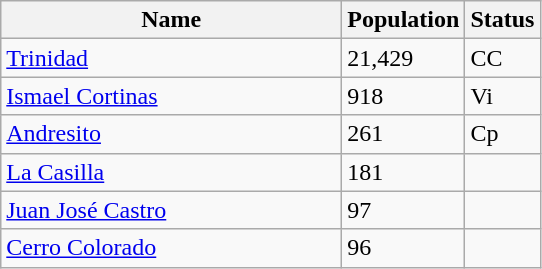<table class="wikitable sortable">
<tr>
<th style="width: 220px;">Name</th>
<th>Population</th>
<th class="unsortable">Status</th>
</tr>
<tr>
<td><a href='#'>Trinidad</a></td>
<td>21,429</td>
<td>CC</td>
</tr>
<tr>
<td><a href='#'>Ismael Cortinas</a></td>
<td>918</td>
<td>Vi</td>
</tr>
<tr>
<td><a href='#'>Andresito</a></td>
<td>261</td>
<td>Cp</td>
</tr>
<tr>
<td><a href='#'>La Casilla</a></td>
<td>181</td>
<td></td>
</tr>
<tr>
<td><a href='#'>Juan José Castro</a></td>
<td>97</td>
<td></td>
</tr>
<tr>
<td><a href='#'>Cerro Colorado</a></td>
<td>96</td>
<td></td>
</tr>
</table>
